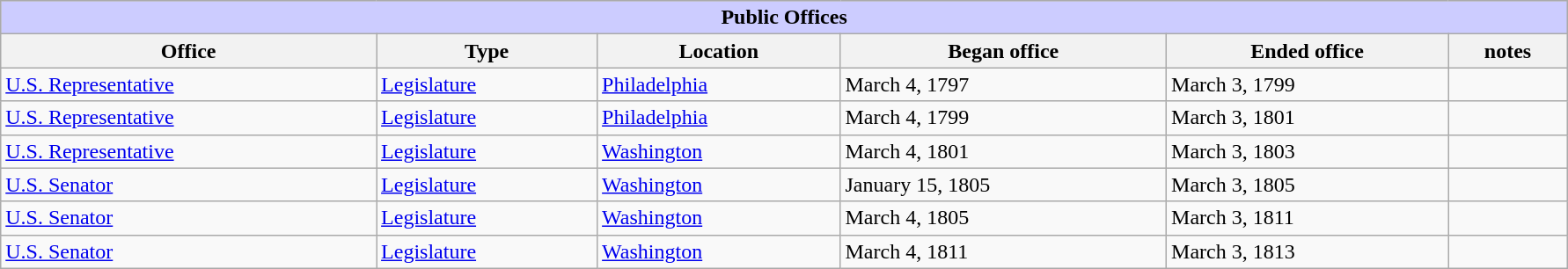<table class=wikitable style="width: 94%" style="text-align: center;" align="center">
<tr bgcolor=#cccccc>
<th colspan=7 style="background: #ccccff;">Public Offices</th>
</tr>
<tr>
<th><strong>Office</strong></th>
<th><strong>Type</strong></th>
<th><strong>Location</strong></th>
<th><strong>Began office</strong></th>
<th><strong>Ended office</strong></th>
<th><strong>notes</strong></th>
</tr>
<tr>
<td><a href='#'>U.S. Representative</a></td>
<td><a href='#'>Legislature</a></td>
<td><a href='#'>Philadelphia</a></td>
<td>March 4, 1797</td>
<td>March 3, 1799</td>
<td></td>
</tr>
<tr>
<td><a href='#'>U.S. Representative</a></td>
<td><a href='#'>Legislature</a></td>
<td><a href='#'>Philadelphia</a></td>
<td>March 4, 1799</td>
<td>March 3, 1801</td>
<td></td>
</tr>
<tr>
<td><a href='#'>U.S. Representative</a></td>
<td><a href='#'>Legislature</a></td>
<td><a href='#'>Washington</a></td>
<td>March 4, 1801</td>
<td>March 3, 1803</td>
<td></td>
</tr>
<tr>
<td><a href='#'>U.S. Senator</a></td>
<td><a href='#'>Legislature</a></td>
<td><a href='#'>Washington</a></td>
<td>January 15, 1805</td>
<td>March 3, 1805</td>
<td></td>
</tr>
<tr>
<td><a href='#'>U.S. Senator</a></td>
<td><a href='#'>Legislature</a></td>
<td><a href='#'>Washington</a></td>
<td>March 4, 1805</td>
<td>March 3, 1811</td>
<td></td>
</tr>
<tr>
<td><a href='#'>U.S. Senator</a></td>
<td><a href='#'>Legislature</a></td>
<td><a href='#'>Washington</a></td>
<td>March 4, 1811</td>
<td>March 3, 1813</td>
<td></td>
</tr>
</table>
